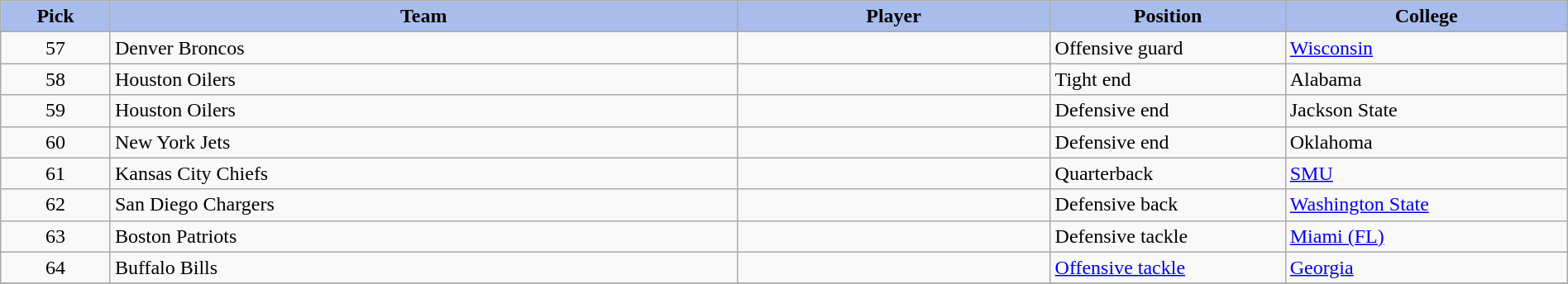<table class="wikitable sortable sortable" style="width: 100%">
<tr>
<th style="background:#A8BDEC;" width=7%>Pick</th>
<th style="background:#A8BDEC;" width=40%>Team</th>
<th style="background:#A8BDEC;" width=20%>Player</th>
<th style="background:#A8BDEC;" width=15%>Position</th>
<th style="background:#A8BDEC;" width=20%>College</th>
</tr>
<tr>
<td align=center>57</td>
<td>Denver Broncos</td>
<td></td>
<td>Offensive guard</td>
<td><a href='#'>Wisconsin</a></td>
</tr>
<tr>
<td align=center>58</td>
<td>Houston Oilers</td>
<td></td>
<td>Tight end</td>
<td>Alabama</td>
</tr>
<tr>
<td align=center>59</td>
<td>Houston Oilers </td>
<td></td>
<td>Defensive end</td>
<td>Jackson State</td>
</tr>
<tr>
<td align=center>60</td>
<td>New York Jets</td>
<td></td>
<td>Defensive end</td>
<td>Oklahoma</td>
</tr>
<tr>
<td align=center>61</td>
<td>Kansas City Chiefs</td>
<td></td>
<td>Quarterback</td>
<td><a href='#'>SMU</a></td>
</tr>
<tr>
<td align=center>62</td>
<td>San Diego Chargers</td>
<td></td>
<td>Defensive back</td>
<td><a href='#'>Washington State</a></td>
</tr>
<tr>
<td align=center>63</td>
<td>Boston Patriots</td>
<td></td>
<td>Defensive tackle</td>
<td><a href='#'>Miami (FL)</a></td>
</tr>
<tr>
<td align=center>64</td>
<td>Buffalo Bills</td>
<td></td>
<td><a href='#'>Offensive tackle</a></td>
<td><a href='#'>Georgia</a></td>
</tr>
<tr>
</tr>
</table>
